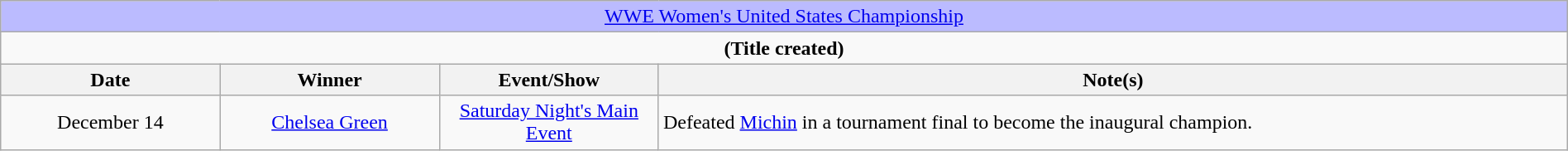<table class="wikitable" style="text-align:center; width:100%;">
<tr style="background:#BBF;">
<td colspan="4" style="text-align: center;"><a href='#'>WWE Women's United States Championship</a></td>
</tr>
<tr>
<td colspan="4" style="text-align: center;"><strong>(Title created)</strong></td>
</tr>
<tr>
<th width=14%>Date</th>
<th width=14%>Winner</th>
<th width=14%>Event/Show</th>
<th width=58%>Note(s)</th>
</tr>
<tr>
<td>December 14</td>
<td><a href='#'>Chelsea Green</a></td>
<td><a href='#'>Saturday Night's Main Event</a></td>
<td align=left>Defeated <a href='#'>Michin</a> in a tournament final to become the inaugural champion.</td>
</tr>
</table>
